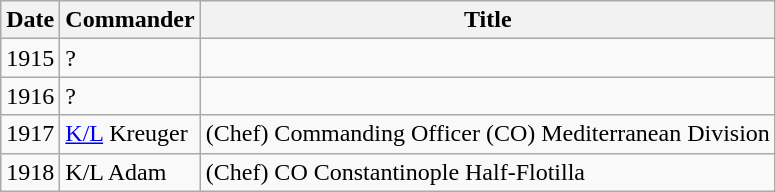<table class="wikitable">
<tr>
<th>Date</th>
<th>Commander</th>
<th>Title</th>
</tr>
<tr>
<td>1915</td>
<td>?</td>
<td></td>
</tr>
<tr>
<td>1916</td>
<td>?</td>
<td></td>
</tr>
<tr>
<td>1917</td>
<td><a href='#'>K/L</a> Kreuger</td>
<td>(Chef) Commanding Officer (CO) Mediterranean Division</td>
</tr>
<tr>
<td>1918</td>
<td>K/L Adam</td>
<td>(Chef) CO Constantinople Half-Flotilla</td>
</tr>
</table>
